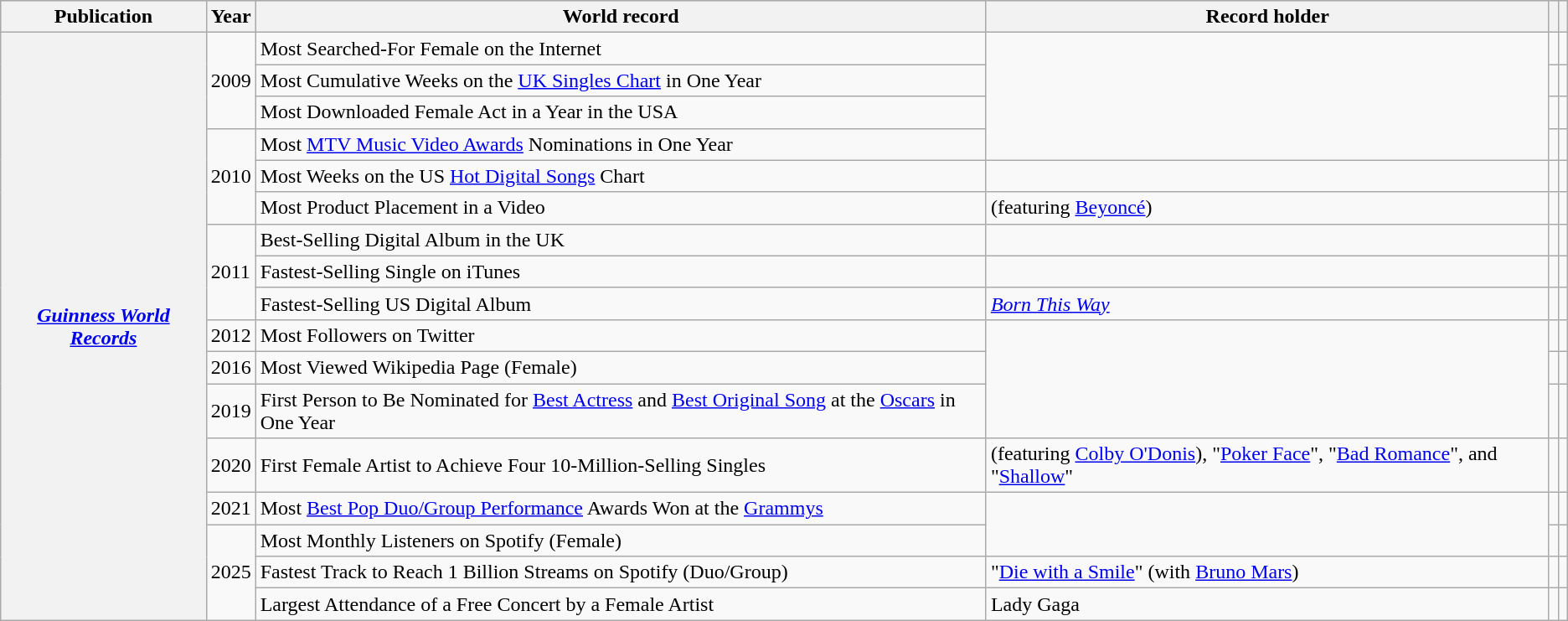<table class="wikitable sortable plainrowheaders">
<tr style="background:#ccc; text-align:center;">
<th scope="col">Publication</th>
<th scope="col">Year</th>
<th scope="col">World record</th>
<th scope="col">Record holder</th>
<th scope="col"></th>
<th scope="col" class="unsortable"></th>
</tr>
<tr>
<th scope="row" rowspan="17"><em><a href='#'>Guinness World Records</a></em></th>
<td rowspan="3">2009</td>
<td>Most Searched-For Female on the Internet</td>
<td rowspan="4"></td>
<td></td>
<td style="text-align:center;"></td>
</tr>
<tr>
<td>Most Cumulative Weeks on the <a href='#'>UK Singles Chart</a> in One Year</td>
<td></td>
<td style="text-align:center;"></td>
</tr>
<tr>
<td>Most Downloaded Female Act in a Year in the USA</td>
<td></td>
<td style="text-align:center;"></td>
</tr>
<tr>
<td rowspan="3">2010</td>
<td>Most <a href='#'>MTV Music Video Awards</a> Nominations in One Year</td>
<td></td>
<td style="text-align:center;"></td>
</tr>
<tr>
<td>Most Weeks on the US <a href='#'>Hot Digital Songs</a> Chart</td>
<td></td>
<td></td>
<td style="text-align:center;"></td>
</tr>
<tr>
<td>Most Product Placement in a Video</td>
<td> (featuring <a href='#'>Beyoncé</a>)</td>
<td></td>
<td style="text-align:center;"></td>
</tr>
<tr>
<td rowspan="3">2011</td>
<td>Best-Selling Digital Album in the UK</td>
<td></td>
<td></td>
<td style="text-align:center;"></td>
</tr>
<tr>
<td>Fastest-Selling Single on iTunes</td>
<td></td>
<td></td>
<td style="text-align:center;"></td>
</tr>
<tr>
<td>Fastest-Selling US Digital Album</td>
<td><em><a href='#'>Born This Way</a></em></td>
<td></td>
<td style="text-align:center;"></td>
</tr>
<tr>
<td>2012</td>
<td>Most Followers on Twitter</td>
<td rowspan="3"></td>
<td></td>
<td style="text-align:center;"></td>
</tr>
<tr>
<td>2016</td>
<td>Most Viewed Wikipedia Page (Female)</td>
<td></td>
<td style="text-align:center;"></td>
</tr>
<tr>
<td>2019</td>
<td>First Person to Be Nominated for <a href='#'>Best Actress</a> and <a href='#'>Best Original Song</a> at the <a href='#'>Oscars</a> in One Year</td>
<td></td>
<td style="text-align:center;"></td>
</tr>
<tr>
<td>2020</td>
<td>First Female Artist to Achieve Four 10-Million-Selling Singles</td>
<td> (featuring <a href='#'>Colby O'Donis</a>), "<a href='#'>Poker Face</a>", "<a href='#'>Bad Romance</a>", and "<a href='#'>Shallow</a>"</td>
<td></td>
<td style="text-align:center;"></td>
</tr>
<tr>
<td>2021</td>
<td>Most <a href='#'>Best Pop Duo/Group Performance</a> Awards Won at the <a href='#'>Grammys</a></td>
<td rowspan="2"></td>
<td></td>
<td style="text-align:center;"></td>
</tr>
<tr>
<td rowspan="3">2025</td>
<td>Most Monthly Listeners on Spotify (Female)</td>
<td></td>
<td style="text-align:center;"></td>
</tr>
<tr>
<td>Fastest Track to Reach 1 Billion Streams on Spotify (Duo/Group)</td>
<td>"<a href='#'>Die with a Smile</a>" (with <a href='#'>Bruno Mars</a>)</td>
<td></td>
<td style="text-align:center;"></td>
</tr>
<tr>
<td>Largest Attendance of a Free Concert by a Female Artist</td>
<td>Lady Gaga</td>
<td></td>
<td style="text-align:center;"></td>
</tr>
</table>
